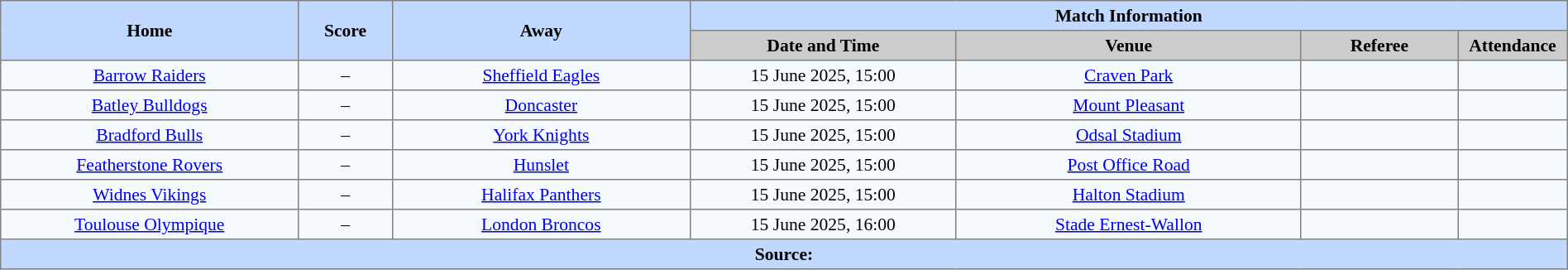<table border=1 style="border-collapse:collapse; font-size:90%; text-align:center;" cellpadding=3 cellspacing=0 width=100%>
<tr bgcolor=#C1D8FF>
<th scope="col" rowspan=2 width=19%>Home</th>
<th scope="col" rowspan=2 width=6%>Score</th>
<th scope="col" rowspan=2 width=19%>Away</th>
<th colspan=4>Match Information</th>
</tr>
<tr bgcolor=#CCCCCC>
<th scope="col" width=17%>Date and Time</th>
<th scope="col" width=22%>Venue</th>
<th scope="col" width=10%>Referee</th>
<th scope="col" width=7%>Attendance</th>
</tr>
<tr bgcolor=#F5FAFF>
<td> <a href='#'>Barrow Raiders</a></td>
<td>–</td>
<td> <a href='#'>Sheffield Eagles</a></td>
<td>15 June 2025, 15:00</td>
<td><a href='#'>Craven Park</a></td>
<td></td>
<td></td>
</tr>
<tr bgcolor=#F5FAFF>
<td> <a href='#'>Batley Bulldogs</a></td>
<td>–</td>
<td> <a href='#'>Doncaster</a></td>
<td>15 June 2025, 15:00</td>
<td><a href='#'>Mount Pleasant</a></td>
<td></td>
<td></td>
</tr>
<tr bgcolor=#F5FAFF>
<td> <a href='#'>Bradford Bulls</a></td>
<td>–</td>
<td> <a href='#'>York Knights</a></td>
<td>15 June 2025, 15:00</td>
<td><a href='#'>Odsal Stadium</a></td>
<td></td>
<td></td>
</tr>
<tr bgcolor=#F5FAFF>
<td> <a href='#'>Featherstone Rovers</a></td>
<td>–</td>
<td> <a href='#'>Hunslet</a></td>
<td>15 June 2025, 15:00</td>
<td><a href='#'>Post Office Road</a></td>
<td></td>
<td></td>
</tr>
<tr bgcolor=#F5FAFF>
<td> <a href='#'>Widnes Vikings</a></td>
<td>–</td>
<td> <a href='#'>Halifax Panthers</a></td>
<td>15 June 2025, 15:00</td>
<td><a href='#'>Halton Stadium</a></td>
<td></td>
<td></td>
</tr>
<tr bgcolor=#F5FAFF>
<td> <a href='#'>Toulouse Olympique</a></td>
<td>–</td>
<td> <a href='#'>London Broncos</a></td>
<td>15 June 2025, 16:00</td>
<td><a href='#'>Stade Ernest-Wallon</a></td>
<td></td>
<td></td>
</tr>
<tr style="background:#c1d8ff;">
<th colspan=7>Source:</th>
</tr>
</table>
